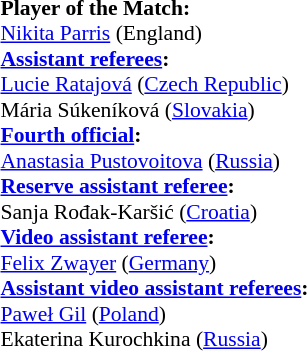<table width=50% style="font-size:90%">
<tr>
<td><br><strong>Player of the Match:</strong>
<br><a href='#'>Nikita Parris</a> (England)<br><strong><a href='#'>Assistant referees</a>:</strong>
<br><a href='#'>Lucie Ratajová</a> (<a href='#'>Czech Republic</a>)
<br>Mária Súkeníková (<a href='#'>Slovakia</a>)
<br><strong><a href='#'>Fourth official</a>:</strong>
<br><a href='#'>Anastasia Pustovoitova</a> (<a href='#'>Russia</a>)
<br><strong><a href='#'>Reserve assistant referee</a>:</strong>
<br>Sanja Rođak-Karšić (<a href='#'>Croatia</a>)
<br><strong><a href='#'>Video assistant referee</a>:</strong>
<br><a href='#'>Felix Zwayer</a> (<a href='#'>Germany</a>)
<br><strong><a href='#'>Assistant video assistant referees</a>:</strong>
<br><a href='#'>Paweł Gil</a> (<a href='#'>Poland</a>)
<br>Ekaterina Kurochkina (<a href='#'>Russia</a>)</td>
</tr>
</table>
